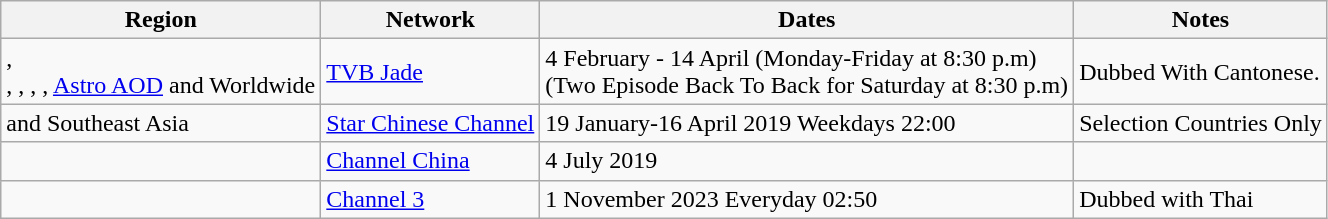<table class="wikitable">
<tr>
<th>Region</th>
<th>Network</th>
<th>Dates</th>
<th>Notes</th>
</tr>
<tr>
<td>, <br>, , , ,  <a href='#'>Astro AOD</a> and Worldwide</td>
<td><a href='#'>TVB Jade</a></td>
<td>4 February - 14 April (Monday-Friday at 8:30 p.m) <br> (Two Episode Back To Back for Saturday at 8:30 p.m)</td>
<td>Dubbed With Cantonese.</td>
</tr>
<tr>
<td> and Southeast Asia</td>
<td><a href='#'>Star Chinese Channel</a></td>
<td>19 January-16 April 2019 Weekdays 22:00</td>
<td>Selection Countries Only</td>
</tr>
<tr>
<td></td>
<td><a href='#'>Channel China</a></td>
<td>4 July 2019</td>
<td></td>
</tr>
<tr>
<td></td>
<td><a href='#'>Channel 3</a></td>
<td>1 November 2023 Everyday 02:50</td>
<td>Dubbed with Thai</td>
</tr>
</table>
